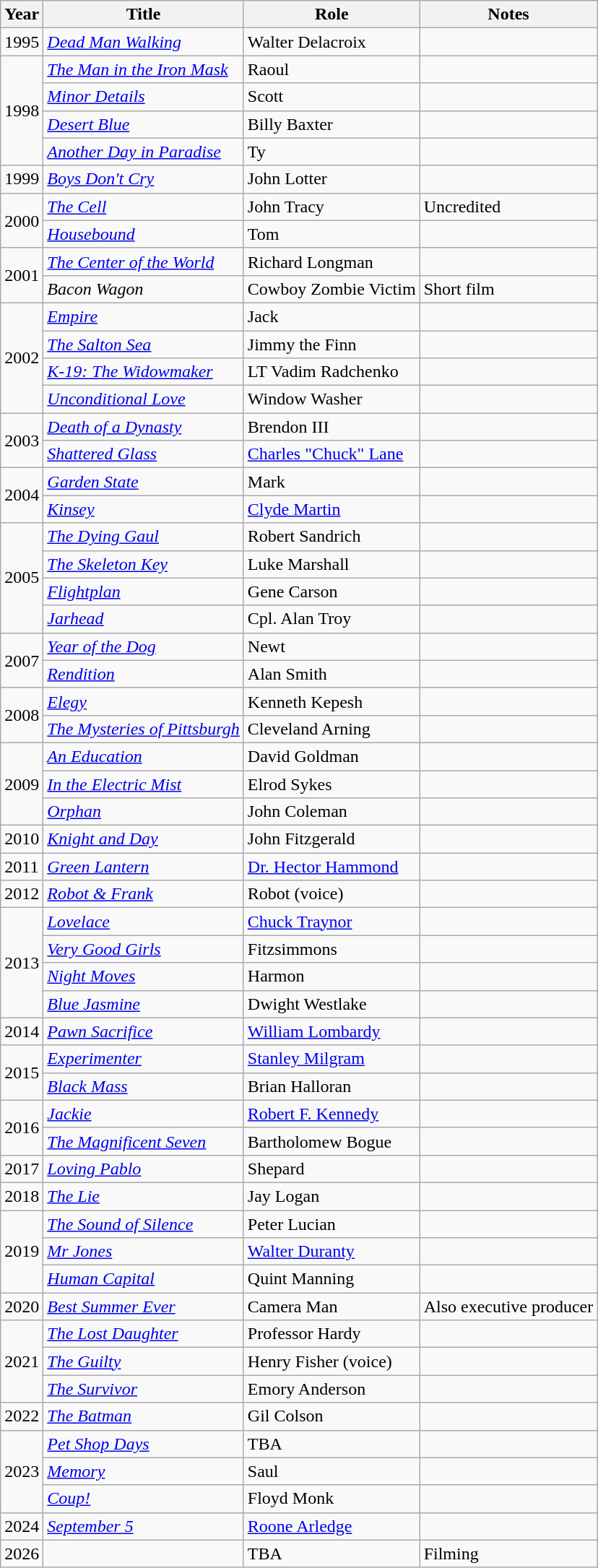<table class="wikitable sortable">
<tr>
<th>Year</th>
<th>Title</th>
<th>Role</th>
<th class=unsortable>Notes</th>
</tr>
<tr>
<td>1995</td>
<td><em><a href='#'>Dead Man Walking</a></em></td>
<td>Walter Delacroix</td>
<td></td>
</tr>
<tr>
<td rowspan="4">1998</td>
<td><em><a href='#'>The Man in the Iron Mask</a></em></td>
<td>Raoul</td>
<td></td>
</tr>
<tr>
<td><em><a href='#'>Minor Details</a></em></td>
<td>Scott</td>
<td></td>
</tr>
<tr>
<td><em><a href='#'>Desert Blue</a></em></td>
<td>Billy Baxter</td>
<td></td>
</tr>
<tr>
<td><em><a href='#'>Another Day in Paradise</a></em></td>
<td>Ty</td>
<td></td>
</tr>
<tr>
<td>1999</td>
<td><em><a href='#'>Boys Don't Cry</a></em></td>
<td>John Lotter</td>
<td></td>
</tr>
<tr>
<td rowspan="2">2000</td>
<td><em><a href='#'>The Cell</a></em></td>
<td>John Tracy</td>
<td>Uncredited</td>
</tr>
<tr>
<td><em><a href='#'>Housebound</a></em></td>
<td>Tom</td>
<td></td>
</tr>
<tr>
<td rowspan="2">2001</td>
<td><em><a href='#'>The Center of the World</a></em></td>
<td>Richard Longman</td>
<td></td>
</tr>
<tr>
<td><em>Bacon Wagon</em></td>
<td>Cowboy Zombie Victim</td>
<td>Short film</td>
</tr>
<tr>
<td rowspan="4">2002</td>
<td><em><a href='#'>Empire</a></em></td>
<td>Jack</td>
<td></td>
</tr>
<tr>
<td><em><a href='#'>The Salton Sea</a></em></td>
<td>Jimmy the Finn</td>
<td></td>
</tr>
<tr>
<td><em><a href='#'>K-19: The Widowmaker</a></em></td>
<td>LT Vadim Radchenko</td>
<td></td>
</tr>
<tr>
<td><em><a href='#'>Unconditional Love</a></em></td>
<td>Window Washer</td>
<td></td>
</tr>
<tr>
<td rowspan="2">2003</td>
<td><em><a href='#'>Death of a Dynasty</a></em></td>
<td>Brendon III</td>
<td></td>
</tr>
<tr>
<td><em><a href='#'>Shattered Glass</a></em></td>
<td><a href='#'>Charles "Chuck" Lane</a></td>
<td></td>
</tr>
<tr>
<td rowspan="2">2004</td>
<td><em><a href='#'>Garden State</a></em></td>
<td>Mark</td>
<td></td>
</tr>
<tr>
<td><em><a href='#'>Kinsey</a></em></td>
<td><a href='#'>Clyde Martin</a></td>
<td></td>
</tr>
<tr>
<td rowspan="4">2005</td>
<td><em><a href='#'>The Dying Gaul</a></em></td>
<td>Robert Sandrich</td>
<td></td>
</tr>
<tr>
<td><em><a href='#'>The Skeleton Key</a></em></td>
<td>Luke Marshall</td>
<td></td>
</tr>
<tr>
<td><em><a href='#'>Flightplan</a></em></td>
<td>Gene Carson</td>
<td></td>
</tr>
<tr>
<td><em><a href='#'>Jarhead</a></em></td>
<td>Cpl. Alan Troy</td>
<td></td>
</tr>
<tr>
<td rowspan="2">2007</td>
<td><em><a href='#'>Year of the Dog</a></em></td>
<td>Newt</td>
<td></td>
</tr>
<tr>
<td><em><a href='#'>Rendition</a></em></td>
<td>Alan Smith</td>
<td></td>
</tr>
<tr>
<td rowspan="2">2008</td>
<td><em><a href='#'>Elegy</a></em></td>
<td>Kenneth Kepesh</td>
<td></td>
</tr>
<tr>
<td><em><a href='#'>The Mysteries of Pittsburgh</a></em></td>
<td>Cleveland Arning</td>
<td></td>
</tr>
<tr>
<td rowspan="3">2009</td>
<td><em><a href='#'>An Education</a></em></td>
<td>David Goldman</td>
<td></td>
</tr>
<tr>
<td><em><a href='#'>In the Electric Mist</a></em></td>
<td>Elrod Sykes</td>
<td></td>
</tr>
<tr>
<td><em><a href='#'>Orphan</a></em></td>
<td>John Coleman</td>
<td></td>
</tr>
<tr>
<td>2010</td>
<td><em><a href='#'>Knight and Day</a></em></td>
<td>John Fitzgerald</td>
<td></td>
</tr>
<tr>
<td>2011</td>
<td><em><a href='#'>Green Lantern</a></em></td>
<td><a href='#'>Dr. Hector Hammond</a></td>
<td></td>
</tr>
<tr>
<td>2012</td>
<td><em><a href='#'>Robot & Frank</a></em></td>
<td>Robot (voice)</td>
<td></td>
</tr>
<tr>
<td rowspan="4">2013</td>
<td><em><a href='#'>Lovelace</a></em></td>
<td><a href='#'>Chuck Traynor</a></td>
<td></td>
</tr>
<tr>
<td><em><a href='#'>Very Good Girls</a></em></td>
<td>Fitzsimmons</td>
<td></td>
</tr>
<tr>
<td><em><a href='#'>Night Moves</a></em></td>
<td>Harmon</td>
<td></td>
</tr>
<tr>
<td><em><a href='#'>Blue Jasmine</a></em></td>
<td>Dwight Westlake</td>
<td></td>
</tr>
<tr>
<td>2014</td>
<td><em><a href='#'>Pawn Sacrifice</a></em></td>
<td><a href='#'>William Lombardy</a></td>
<td></td>
</tr>
<tr>
<td rowspan="2">2015</td>
<td><em><a href='#'>Experimenter</a></em></td>
<td><a href='#'>Stanley Milgram</a></td>
<td></td>
</tr>
<tr>
<td><em><a href='#'>Black Mass</a></em></td>
<td>Brian Halloran</td>
<td></td>
</tr>
<tr>
<td rowspan="2">2016</td>
<td><em><a href='#'>Jackie</a></em></td>
<td><a href='#'>Robert F. Kennedy</a></td>
<td></td>
</tr>
<tr>
<td><em><a href='#'>The Magnificent Seven</a></em></td>
<td>Bartholomew Bogue</td>
<td></td>
</tr>
<tr>
<td>2017</td>
<td><em><a href='#'>Loving Pablo</a></em></td>
<td>Shepard</td>
<td></td>
</tr>
<tr>
<td>2018</td>
<td><em><a href='#'>The Lie</a></em></td>
<td>Jay Logan</td>
<td></td>
</tr>
<tr>
<td rowspan="3">2019</td>
<td><em><a href='#'>The Sound of Silence</a></em></td>
<td>Peter Lucian</td>
<td></td>
</tr>
<tr>
<td><em><a href='#'>Mr Jones</a></em></td>
<td><a href='#'>Walter Duranty</a></td>
<td></td>
</tr>
<tr>
<td><em><a href='#'>Human Capital</a></em></td>
<td>Quint Manning</td>
<td></td>
</tr>
<tr>
<td>2020</td>
<td><em><a href='#'>Best Summer Ever</a></em></td>
<td>Camera Man</td>
<td>Also executive producer</td>
</tr>
<tr>
<td rowspan="3">2021</td>
<td><em><a href='#'>The Lost Daughter</a></em></td>
<td>Professor Hardy</td>
<td></td>
</tr>
<tr>
<td><em><a href='#'>The Guilty</a></em></td>
<td>Henry Fisher (voice)</td>
<td></td>
</tr>
<tr>
<td><em><a href='#'>The Survivor</a></em></td>
<td>Emory Anderson</td>
<td></td>
</tr>
<tr>
<td>2022</td>
<td><em><a href='#'>The Batman</a></em></td>
<td>Gil Colson</td>
<td></td>
</tr>
<tr>
<td rowspan="3">2023</td>
<td><em><a href='#'>Pet Shop Days</a></em></td>
<td>TBA</td>
<td></td>
</tr>
<tr>
<td><em><a href='#'>Memory</a></em></td>
<td>Saul</td>
<td></td>
</tr>
<tr>
<td><em><a href='#'>Coup!</a></em></td>
<td>Floyd Monk</td>
<td></td>
</tr>
<tr>
<td>2024</td>
<td><em><a href='#'>September 5</a></em></td>
<td><a href='#'>Roone Arledge</a></td>
<td></td>
</tr>
<tr>
<td>2026</td>
<td></td>
<td>TBA</td>
<td>Filming</td>
</tr>
</table>
